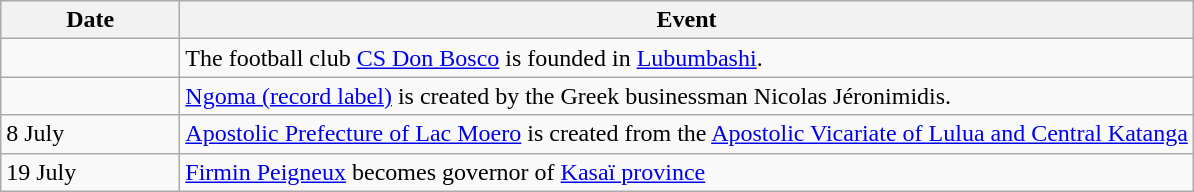<table class=wikitable>
<tr>
<th style="width:7em">Date</th>
<th>Event</th>
</tr>
<tr>
<td></td>
<td>The football club <a href='#'>CS Don Bosco</a> is founded in <a href='#'>Lubumbashi</a>.</td>
</tr>
<tr>
<td></td>
<td><a href='#'>Ngoma (record label)</a> is created by the Greek businessman Nicolas Jéronimidis.</td>
</tr>
<tr>
<td>8 July</td>
<td><a href='#'>Apostolic Prefecture of Lac Moero</a> is created from the <a href='#'>Apostolic Vicariate of Lulua and Central Katanga</a></td>
</tr>
<tr>
<td>19 July</td>
<td><a href='#'>Firmin Peigneux</a> becomes governor of <a href='#'>Kasaï province</a></td>
</tr>
</table>
